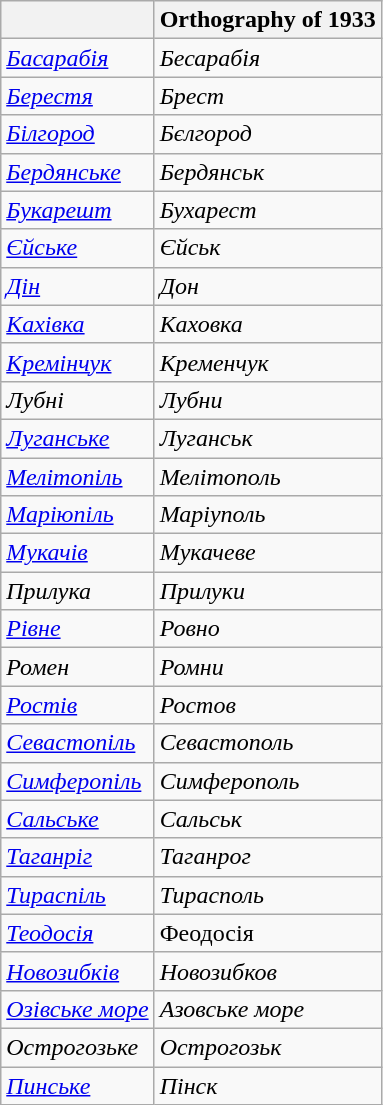<table class="wikitable">
<tr>
<th></th>
<th>Orthography of 1933</th>
</tr>
<tr>
<td><em><a href='#'>Басарабія</a></em></td>
<td><em>Бесарабія</em></td>
</tr>
<tr>
<td><em><a href='#'>Берестя</a></em></td>
<td><em>Брест</em></td>
</tr>
<tr>
<td><em><a href='#'>Білгород</a></em></td>
<td><em>Бєлгород</em></td>
</tr>
<tr>
<td><a href='#'><em>Бердянське</em></a></td>
<td><em>Бердянськ</em></td>
</tr>
<tr>
<td><em><a href='#'>Букарешт</a></em></td>
<td><em>Бухарест</em></td>
</tr>
<tr>
<td><a href='#'><em>Єйське</em></a></td>
<td><em>Єйськ</em></td>
</tr>
<tr>
<td><em><a href='#'>Дін</a></em></td>
<td><em>Дон</em></td>
</tr>
<tr>
<td><em><a href='#'>Кахівка</a></em></td>
<td><em>Каховка</em></td>
</tr>
<tr>
<td><em><a href='#'>Кремінчук</a></em></td>
<td><em>Кременчук</em></td>
</tr>
<tr>
<td><em>Лубні</em></td>
<td><em>Лубни</em></td>
</tr>
<tr>
<td><em><a href='#'>Луганське</a></em></td>
<td><em>Луганськ</em></td>
</tr>
<tr>
<td><em><a href='#'>Мелітопіль</a></em></td>
<td><em>Мелітополь</em></td>
</tr>
<tr>
<td><em><a href='#'>Маріюпіль</a></em></td>
<td><em>Маріуполь</em></td>
</tr>
<tr>
<td><em><a href='#'>Мукачів</a></em></td>
<td><em>Мукачеве</em></td>
</tr>
<tr>
<td><em>Прилука</em></td>
<td><em>Прилуки</em></td>
</tr>
<tr>
<td><em><a href='#'>Рівне</a></em></td>
<td><em>Ровно</em></td>
</tr>
<tr>
<td><em>Ромен</em></td>
<td><em>Ромни</em></td>
</tr>
<tr>
<td><em><a href='#'>Ростів</a></em></td>
<td><em>Ростов</em></td>
</tr>
<tr>
<td><a href='#'><em>Севастопіль</em></a></td>
<td><em>Севастополь</em></td>
</tr>
<tr>
<td><em><a href='#'>Симферопіль</a></em></td>
<td><em>Симферополь</em></td>
</tr>
<tr>
<td><a href='#'><em>Сальське</em></a></td>
<td><em>Сальськ</em></td>
</tr>
<tr>
<td><em><a href='#'>Таганріг</a></em></td>
<td><em>Таганрог</em></td>
</tr>
<tr>
<td><em><a href='#'>Тираспіль</a></em></td>
<td><em>Тирасполь</em></td>
</tr>
<tr>
<td><a href='#'><em>Теодосія</em></a></td>
<td>Феодосія</td>
</tr>
<tr>
<td><em><a href='#'>Новозибків</a></em></td>
<td><em>Новозибков</em></td>
</tr>
<tr>
<td><em><a href='#'>Озівське море</a></em></td>
<td><em>Азовське море</em></td>
</tr>
<tr>
<td><em>Острогозьке</em></td>
<td><em>Острогозьк</em></td>
</tr>
<tr>
<td><em><a href='#'>Пинське</a></em></td>
<td><em>Пінск</em></td>
</tr>
</table>
